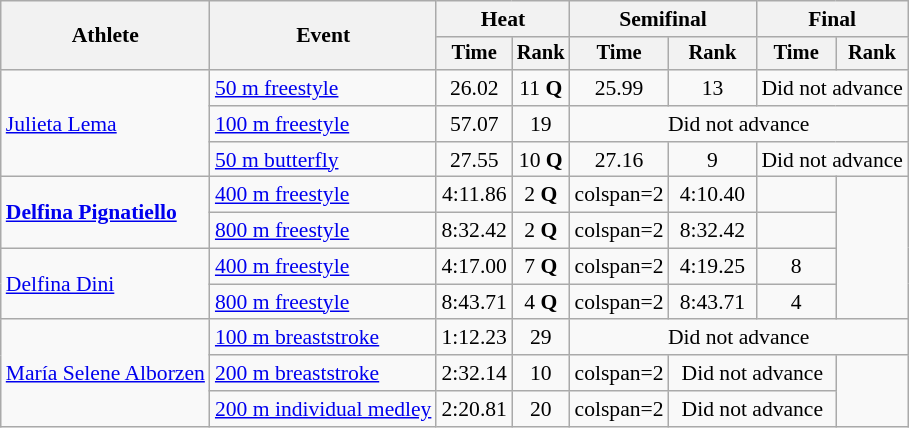<table class=wikitable style="font-size:90%">
<tr>
<th rowspan=2>Athlete</th>
<th rowspan=2>Event</th>
<th colspan=2>Heat</th>
<th colspan=2>Semifinal</th>
<th colspan=2>Final</th>
</tr>
<tr style="font-size:95%">
<th>Time</th>
<th>Rank</th>
<th>Time</th>
<th>Rank</th>
<th>Time</th>
<th>Rank</th>
</tr>
<tr align=center>
<td rowspan=3 align=left><a href='#'>Julieta Lema</a></td>
<td align=left><a href='#'>50 m freestyle</a></td>
<td>26.02</td>
<td>11 <strong>Q</strong></td>
<td>25.99</td>
<td>13</td>
<td colspan=2>Did not advance</td>
</tr>
<tr align=center>
<td align=left><a href='#'>100 m freestyle</a></td>
<td>57.07</td>
<td>19</td>
<td colspan=4>Did not advance</td>
</tr>
<tr align=center>
<td align=left><a href='#'>50 m butterfly</a></td>
<td>27.55</td>
<td>10 <strong>Q</strong></td>
<td>27.16</td>
<td>9</td>
<td colspan=2>Did not advance</td>
</tr>
<tr align=center>
<td rowspan=2 align=left><strong><a href='#'>Delfina Pignatiello</a></strong></td>
<td align=left><a href='#'>400 m freestyle</a></td>
<td>4:11.86</td>
<td>2 <strong>Q</strong></td>
<td>colspan=2 </td>
<td>4:10.40</td>
<td></td>
</tr>
<tr align=center>
<td align=left><a href='#'>800 m freestyle</a></td>
<td>8:32.42</td>
<td>2 <strong>Q</strong></td>
<td>colspan=2 </td>
<td>8:32.42</td>
<td></td>
</tr>
<tr align=center>
<td rowspan=2 align=left><a href='#'>Delfina Dini</a></td>
<td align=left><a href='#'>400 m freestyle</a></td>
<td>4:17.00</td>
<td>7 <strong>Q</strong></td>
<td>colspan=2 </td>
<td>4:19.25</td>
<td>8</td>
</tr>
<tr align=center>
<td align=left><a href='#'>800 m freestyle</a></td>
<td>8:43.71</td>
<td>4 <strong>Q</strong></td>
<td>colspan=2 </td>
<td>8:43.71</td>
<td>4</td>
</tr>
<tr align=center>
<td rowspan=3 align=left><a href='#'>María Selene Alborzen</a></td>
<td align=left><a href='#'>100 m breaststroke</a></td>
<td>1:12.23</td>
<td>29</td>
<td colspan=4>Did not advance</td>
</tr>
<tr align=center>
<td align=left><a href='#'>200 m breaststroke</a></td>
<td>2:32.14</td>
<td>10</td>
<td>colspan=2 </td>
<td colspan=2>Did not advance</td>
</tr>
<tr align=center>
<td align=left><a href='#'>200 m individual medley</a></td>
<td>2:20.81</td>
<td>20</td>
<td>colspan=2 </td>
<td colspan=2>Did not advance</td>
</tr>
</table>
